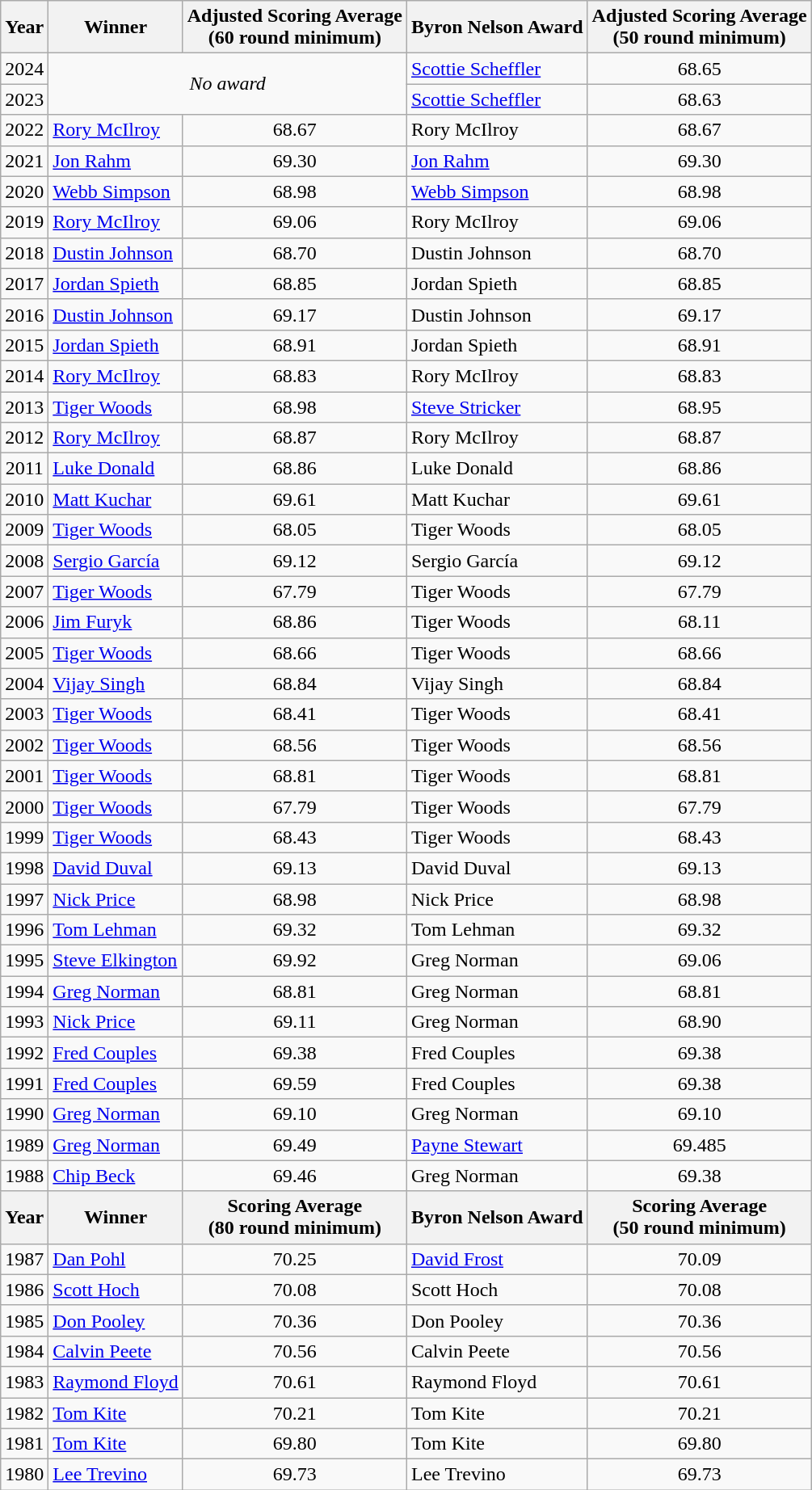<table class="wikitable" style="text-align:center">
<tr>
<th>Year</th>
<th>Winner</th>
<th>Adjusted Scoring Average<br>(60 round minimum)</th>
<th>Byron Nelson Award</th>
<th>Adjusted Scoring Average<br>(50 round minimum)</th>
</tr>
<tr>
<td>2024</td>
<td rowspan=2 colspan=2 align=center><em>No award</em></td>
<td align=left> <a href='#'>Scottie Scheffler</a></td>
<td>68.65</td>
</tr>
<tr>
<td>2023</td>
<td align=left> <a href='#'>Scottie Scheffler</a></td>
<td>68.63</td>
</tr>
<tr>
<td>2022</td>
<td align=left> <a href='#'>Rory McIlroy</a></td>
<td>68.67</td>
<td align=left> Rory McIlroy</td>
<td>68.67</td>
</tr>
<tr>
<td>2021</td>
<td align=left> <a href='#'>Jon Rahm</a></td>
<td>69.30</td>
<td align=left> <a href='#'>Jon Rahm</a></td>
<td>69.30</td>
</tr>
<tr>
<td>2020</td>
<td align=left> <a href='#'>Webb Simpson</a></td>
<td>68.98</td>
<td align=left> <a href='#'>Webb Simpson</a></td>
<td>68.98</td>
</tr>
<tr>
<td>2019</td>
<td align=left> <a href='#'>Rory McIlroy</a></td>
<td>69.06</td>
<td align=left> Rory McIlroy</td>
<td>69.06</td>
</tr>
<tr>
<td>2018</td>
<td align=left> <a href='#'>Dustin Johnson</a></td>
<td>68.70</td>
<td align=left> Dustin Johnson</td>
<td>68.70</td>
</tr>
<tr>
<td>2017</td>
<td align=left> <a href='#'>Jordan Spieth</a></td>
<td>68.85</td>
<td align=left> Jordan Spieth</td>
<td>68.85</td>
</tr>
<tr>
<td>2016</td>
<td align=left> <a href='#'>Dustin Johnson</a></td>
<td>69.17</td>
<td align=left> Dustin Johnson</td>
<td>69.17</td>
</tr>
<tr>
<td>2015</td>
<td align=left> <a href='#'>Jordan Spieth</a></td>
<td>68.91</td>
<td align=left> Jordan Spieth</td>
<td>68.91</td>
</tr>
<tr>
<td>2014</td>
<td align=left> <a href='#'>Rory McIlroy</a></td>
<td>68.83</td>
<td align=left> Rory McIlroy</td>
<td>68.83</td>
</tr>
<tr>
<td>2013</td>
<td align=left> <a href='#'>Tiger Woods</a></td>
<td>68.98</td>
<td align=left> <a href='#'>Steve Stricker</a></td>
<td>68.95</td>
</tr>
<tr>
<td>2012</td>
<td align=left> <a href='#'>Rory McIlroy</a></td>
<td>68.87</td>
<td align=left> Rory McIlroy</td>
<td>68.87</td>
</tr>
<tr>
<td>2011</td>
<td align=left> <a href='#'>Luke Donald</a></td>
<td>68.86</td>
<td align=left> Luke Donald</td>
<td>68.86</td>
</tr>
<tr>
<td>2010</td>
<td align=left> <a href='#'>Matt Kuchar</a></td>
<td>69.61</td>
<td align=left> Matt Kuchar</td>
<td>69.61</td>
</tr>
<tr>
<td>2009</td>
<td align=left> <a href='#'>Tiger Woods</a></td>
<td>68.05</td>
<td align=left> Tiger Woods</td>
<td>68.05</td>
</tr>
<tr>
<td>2008</td>
<td align=left> <a href='#'>Sergio García</a></td>
<td>69.12</td>
<td align=left> Sergio García</td>
<td>69.12</td>
</tr>
<tr>
<td>2007</td>
<td align=left> <a href='#'>Tiger Woods</a></td>
<td>67.79</td>
<td align=left> Tiger Woods</td>
<td>67.79</td>
</tr>
<tr>
<td>2006</td>
<td align=left> <a href='#'>Jim Furyk</a></td>
<td>68.86</td>
<td align=left> Tiger Woods</td>
<td>68.11</td>
</tr>
<tr>
<td>2005</td>
<td align=left> <a href='#'>Tiger Woods</a></td>
<td>68.66</td>
<td align=left> Tiger Woods</td>
<td>68.66</td>
</tr>
<tr>
<td>2004</td>
<td align=left> <a href='#'>Vijay Singh</a></td>
<td>68.84</td>
<td align=left> Vijay Singh</td>
<td>68.84</td>
</tr>
<tr>
<td>2003</td>
<td align=left> <a href='#'>Tiger Woods</a></td>
<td>68.41</td>
<td align=left> Tiger Woods</td>
<td>68.41</td>
</tr>
<tr>
<td>2002</td>
<td align=left> <a href='#'>Tiger Woods</a></td>
<td>68.56</td>
<td align=left> Tiger Woods</td>
<td>68.56</td>
</tr>
<tr>
<td>2001</td>
<td align=left> <a href='#'>Tiger Woods</a></td>
<td>68.81</td>
<td align=left> Tiger Woods</td>
<td>68.81</td>
</tr>
<tr>
<td>2000</td>
<td align=left> <a href='#'>Tiger Woods</a></td>
<td>67.79</td>
<td align=left> Tiger Woods</td>
<td>67.79</td>
</tr>
<tr>
<td>1999</td>
<td align=left> <a href='#'>Tiger Woods</a></td>
<td>68.43</td>
<td align=left> Tiger Woods</td>
<td>68.43</td>
</tr>
<tr>
<td>1998</td>
<td align=left> <a href='#'>David Duval</a></td>
<td>69.13</td>
<td align=left> David Duval</td>
<td>69.13</td>
</tr>
<tr>
<td>1997</td>
<td align=left> <a href='#'>Nick Price</a></td>
<td>68.98</td>
<td align=left> Nick Price</td>
<td>68.98</td>
</tr>
<tr>
<td>1996</td>
<td align=left> <a href='#'>Tom Lehman</a></td>
<td>69.32</td>
<td align=left> Tom Lehman</td>
<td>69.32</td>
</tr>
<tr>
<td>1995</td>
<td align=left> <a href='#'>Steve Elkington</a></td>
<td>69.92</td>
<td align=left> Greg Norman</td>
<td>69.06</td>
</tr>
<tr>
<td>1994</td>
<td align=left> <a href='#'>Greg Norman</a></td>
<td>68.81</td>
<td align=left> Greg Norman</td>
<td>68.81</td>
</tr>
<tr>
<td>1993</td>
<td align=left> <a href='#'>Nick Price</a></td>
<td>69.11</td>
<td align=left> Greg Norman</td>
<td>68.90</td>
</tr>
<tr>
<td>1992</td>
<td align=left> <a href='#'>Fred Couples</a></td>
<td>69.38</td>
<td align=left> Fred Couples</td>
<td>69.38</td>
</tr>
<tr>
<td>1991</td>
<td align=left> <a href='#'>Fred Couples</a></td>
<td>69.59</td>
<td align=left> Fred Couples</td>
<td>69.38</td>
</tr>
<tr>
<td>1990</td>
<td align=left> <a href='#'>Greg Norman</a></td>
<td>69.10</td>
<td align=left> Greg Norman</td>
<td>69.10</td>
</tr>
<tr>
<td>1989</td>
<td align=left> <a href='#'>Greg Norman</a></td>
<td>69.49</td>
<td align=left> <a href='#'>Payne Stewart</a></td>
<td>69.485</td>
</tr>
<tr>
<td>1988</td>
<td align=left> <a href='#'>Chip Beck</a></td>
<td>69.46</td>
<td align=left> Greg Norman</td>
<td>69.38</td>
</tr>
<tr>
<th>Year</th>
<th>Winner</th>
<th>Scoring Average<br>(80 round minimum)</th>
<th>Byron Nelson Award</th>
<th>Scoring Average<br>(50 round minimum)</th>
</tr>
<tr>
<td>1987</td>
<td align=left> <a href='#'>Dan Pohl</a></td>
<td>70.25</td>
<td align=left> <a href='#'>David Frost</a></td>
<td>70.09</td>
</tr>
<tr>
<td>1986</td>
<td align=left> <a href='#'>Scott Hoch</a></td>
<td>70.08</td>
<td align=left> Scott Hoch</td>
<td>70.08</td>
</tr>
<tr>
<td>1985</td>
<td align=left> <a href='#'>Don Pooley</a></td>
<td>70.36</td>
<td align=left> Don Pooley</td>
<td>70.36</td>
</tr>
<tr>
<td>1984</td>
<td align=left> <a href='#'>Calvin Peete</a></td>
<td>70.56</td>
<td align=left> Calvin Peete</td>
<td>70.56</td>
</tr>
<tr>
<td>1983</td>
<td align=left> <a href='#'>Raymond Floyd</a></td>
<td>70.61</td>
<td align=left> Raymond Floyd</td>
<td>70.61</td>
</tr>
<tr>
<td>1982</td>
<td align=left> <a href='#'>Tom Kite</a></td>
<td>70.21</td>
<td align=left> Tom Kite</td>
<td>70.21</td>
</tr>
<tr>
<td>1981</td>
<td align=left> <a href='#'>Tom Kite</a></td>
<td>69.80</td>
<td align=left> Tom Kite</td>
<td>69.80</td>
</tr>
<tr>
<td>1980</td>
<td align=left> <a href='#'>Lee Trevino</a></td>
<td>69.73</td>
<td align=left> Lee Trevino</td>
<td>69.73</td>
</tr>
</table>
